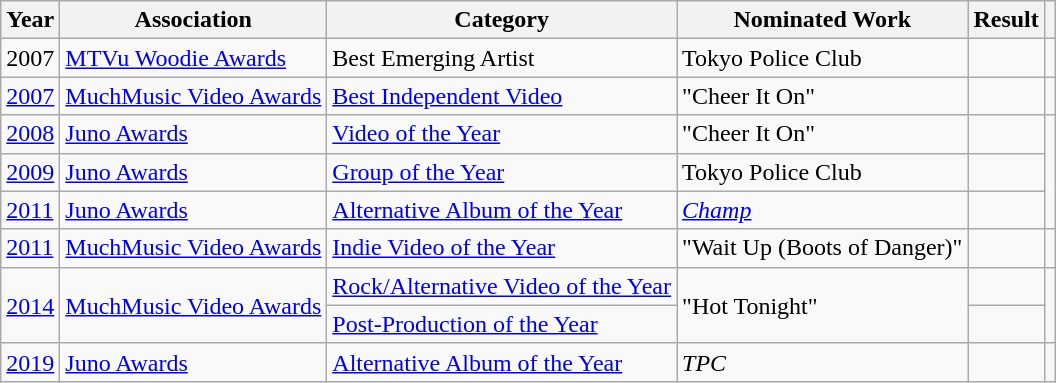<table class="wikitable">
<tr>
<th>Year</th>
<th>Association</th>
<th>Category</th>
<th>Nominated Work</th>
<th>Result</th>
<th class="unsortable" scope="col"></th>
</tr>
<tr>
<td>2007</td>
<td><a href='#'>MTVu Woodie Awards</a></td>
<td>Best Emerging Artist</td>
<td>Tokyo Police Club</td>
<td></td>
<td></td>
</tr>
<tr>
<td><a href='#'>2007</a></td>
<td><a href='#'>MuchMusic Video Awards</a></td>
<td><a href='#'>Best Independent Video</a></td>
<td>"Cheer It On"</td>
<td></td>
<td></td>
</tr>
<tr>
<td><a href='#'>2008</a></td>
<td><a href='#'>Juno Awards</a></td>
<td><a href='#'>Video of the Year</a></td>
<td>"Cheer It On"</td>
<td></td>
<td rowspan="3"></td>
</tr>
<tr>
<td><a href='#'>2009</a></td>
<td><a href='#'>Juno Awards</a></td>
<td><a href='#'>Group of the Year</a></td>
<td>Tokyo Police Club</td>
<td></td>
</tr>
<tr>
<td><a href='#'>2011</a></td>
<td><a href='#'>Juno Awards</a></td>
<td><a href='#'>Alternative Album of the Year</a></td>
<td><em><a href='#'>Champ</a></em></td>
<td></td>
</tr>
<tr>
<td><a href='#'>2011</a></td>
<td><a href='#'>MuchMusic Video Awards</a></td>
<td><a href='#'>Indie Video of the Year</a></td>
<td>"Wait Up (Boots of Danger)"</td>
<td></td>
<td></td>
</tr>
<tr>
<td rowspan="2"><a href='#'>2014</a></td>
<td rowspan="2"><a href='#'>MuchMusic Video Awards</a></td>
<td><a href='#'>Rock/Alternative Video of the Year</a></td>
<td rowspan="2">"Hot Tonight"</td>
<td></td>
<td rowspan="2"></td>
</tr>
<tr>
<td><a href='#'>Post-Production of the Year</a></td>
<td></td>
</tr>
<tr>
<td><a href='#'>2019</a></td>
<td><a href='#'>Juno Awards</a></td>
<td><a href='#'>Alternative Album of the Year</a></td>
<td><em>TPC</em></td>
<td></td>
<td></td>
</tr>
</table>
